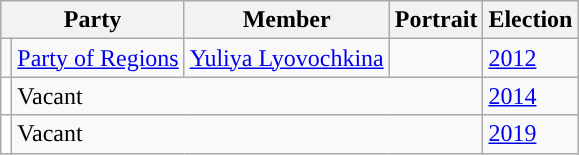<table class="wikitable">
<tr>
<th colspan="2">Party</th>
<th>Member</th>
<th>Portrait</th>
<th>Election</th>
</tr>
<tr>
<td style="background-color: "></td>
<td><a href='#'>Party of Regions</a></td>
<td><a href='#'>Yuliya Lyovochkina</a></td>
<td></td>
<td><a href='#'>2012</a></td>
</tr>
<tr>
<td style="background-color: white"></td>
<td colspan=3>Vacant</td>
<td><a href='#'>2014</a></td>
</tr>
<tr>
<td style="background-color: white"></td>
<td colspan=3>Vacant</td>
<td><a href='#'>2019</a></td>
</tr>
</table>
